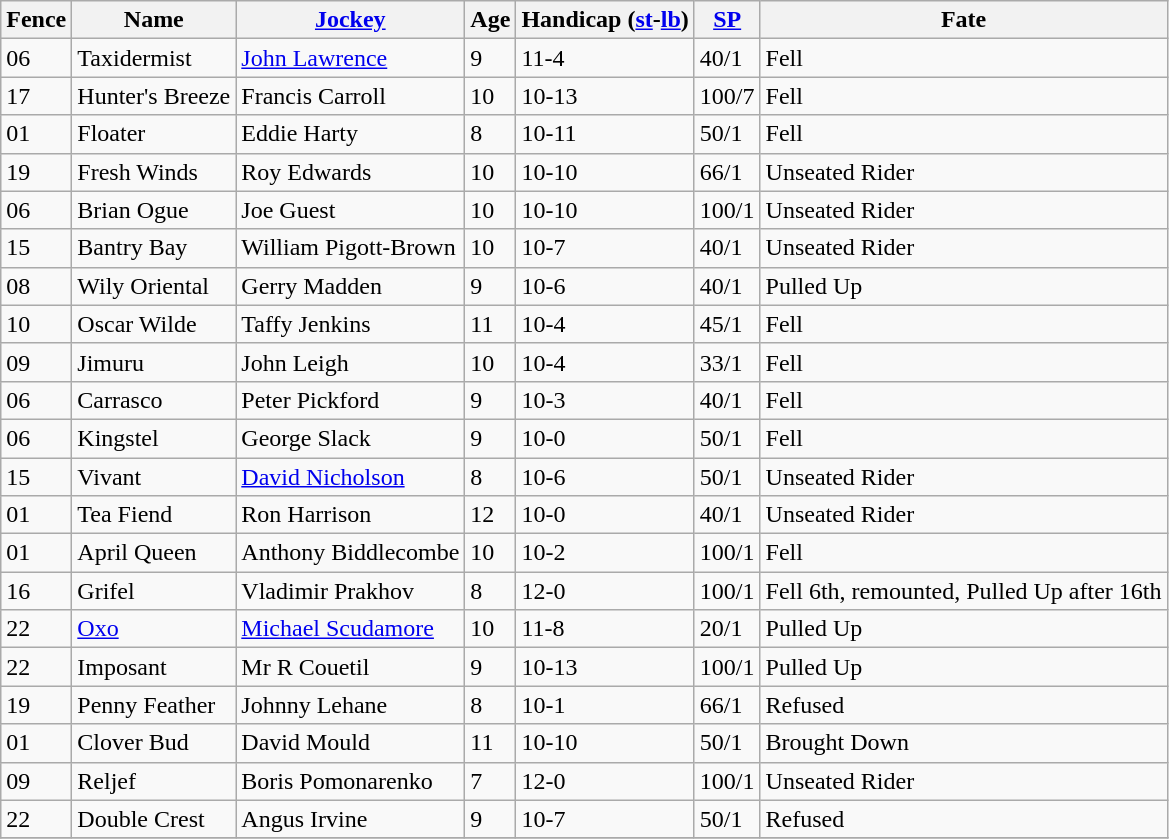<table class="wikitable sortable">
<tr>
<th>Fence</th>
<th>Name</th>
<th><a href='#'>Jockey</a></th>
<th>Age</th>
<th>Handicap (<a href='#'>st</a>-<a href='#'>lb</a>)</th>
<th><a href='#'>SP</a></th>
<th>Fate</th>
</tr>
<tr>
<td>06</td>
<td>Taxidermist</td>
<td><a href='#'>John Lawrence</a></td>
<td>9</td>
<td>11-4</td>
<td>40/1</td>
<td>Fell</td>
</tr>
<tr>
<td>17</td>
<td>Hunter's Breeze</td>
<td>Francis Carroll</td>
<td>10</td>
<td>10-13</td>
<td>100/7</td>
<td>Fell</td>
</tr>
<tr>
<td>01</td>
<td>Floater</td>
<td>Eddie Harty</td>
<td>8</td>
<td>10-11</td>
<td>50/1</td>
<td>Fell</td>
</tr>
<tr>
<td>19</td>
<td>Fresh Winds</td>
<td>Roy Edwards</td>
<td>10</td>
<td>10-10</td>
<td>66/1</td>
<td>Unseated Rider</td>
</tr>
<tr>
<td>06</td>
<td>Brian Ogue</td>
<td>Joe Guest</td>
<td>10</td>
<td>10-10</td>
<td>100/1</td>
<td>Unseated Rider</td>
</tr>
<tr>
<td>15</td>
<td>Bantry Bay</td>
<td>William Pigott-Brown</td>
<td>10</td>
<td>10-7</td>
<td>40/1</td>
<td>Unseated Rider</td>
</tr>
<tr>
<td>08</td>
<td>Wily Oriental</td>
<td>Gerry Madden</td>
<td>9</td>
<td>10-6</td>
<td>40/1</td>
<td>Pulled Up</td>
</tr>
<tr>
<td>10</td>
<td>Oscar Wilde</td>
<td>Taffy Jenkins</td>
<td>11</td>
<td>10-4</td>
<td>45/1</td>
<td>Fell</td>
</tr>
<tr>
<td>09</td>
<td>Jimuru</td>
<td>John Leigh</td>
<td>10</td>
<td>10-4</td>
<td>33/1</td>
<td>Fell</td>
</tr>
<tr>
<td>06</td>
<td>Carrasco</td>
<td>Peter Pickford</td>
<td>9</td>
<td>10-3</td>
<td>40/1</td>
<td>Fell</td>
</tr>
<tr>
<td>06</td>
<td>Kingstel</td>
<td>George Slack</td>
<td>9</td>
<td>10-0</td>
<td>50/1</td>
<td>Fell</td>
</tr>
<tr>
<td>15</td>
<td>Vivant</td>
<td><a href='#'>David Nicholson</a></td>
<td>8</td>
<td>10-6</td>
<td>50/1</td>
<td>Unseated Rider</td>
</tr>
<tr>
<td>01</td>
<td>Tea Fiend</td>
<td>Ron Harrison</td>
<td>12</td>
<td>10-0</td>
<td>40/1</td>
<td>Unseated Rider</td>
</tr>
<tr>
<td>01</td>
<td>April Queen</td>
<td>Anthony Biddlecombe</td>
<td>10</td>
<td>10-2</td>
<td>100/1</td>
<td>Fell</td>
</tr>
<tr>
<td>16</td>
<td>Grifel</td>
<td>Vladimir Prakhov</td>
<td>8</td>
<td>12-0</td>
<td>100/1</td>
<td>Fell 6th, remounted, Pulled Up after 16th </td>
</tr>
<tr>
<td>22</td>
<td><a href='#'>Oxo</a></td>
<td><a href='#'>Michael Scudamore</a></td>
<td>10</td>
<td>11-8</td>
<td>20/1</td>
<td>Pulled Up</td>
</tr>
<tr>
<td>22</td>
<td>Imposant</td>
<td>Mr R Couetil</td>
<td>9</td>
<td>10-13</td>
<td>100/1</td>
<td>Pulled Up</td>
</tr>
<tr>
<td>19</td>
<td>Penny Feather</td>
<td>Johnny Lehane</td>
<td>8</td>
<td>10-1</td>
<td>66/1</td>
<td>Refused</td>
</tr>
<tr>
<td>01</td>
<td>Clover Bud</td>
<td>David Mould</td>
<td>11</td>
<td>10-10</td>
<td>50/1</td>
<td>Brought Down</td>
</tr>
<tr>
<td>09</td>
<td>Reljef</td>
<td>Boris Pomonarenko</td>
<td>7</td>
<td>12-0</td>
<td>100/1</td>
<td>Unseated Rider</td>
</tr>
<tr>
<td>22</td>
<td>Double Crest</td>
<td>Angus Irvine</td>
<td>9</td>
<td>10-7</td>
<td>50/1</td>
<td>Refused</td>
</tr>
<tr>
</tr>
</table>
